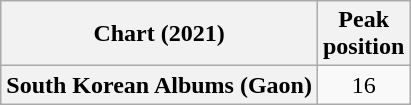<table class="wikitable plainrowheaders" style="text-align:center">
<tr>
<th>Chart (2021)</th>
<th>Peak<br>position</th>
</tr>
<tr>
<th scope="row">South Korean Albums (Gaon)</th>
<td>16</td>
</tr>
</table>
